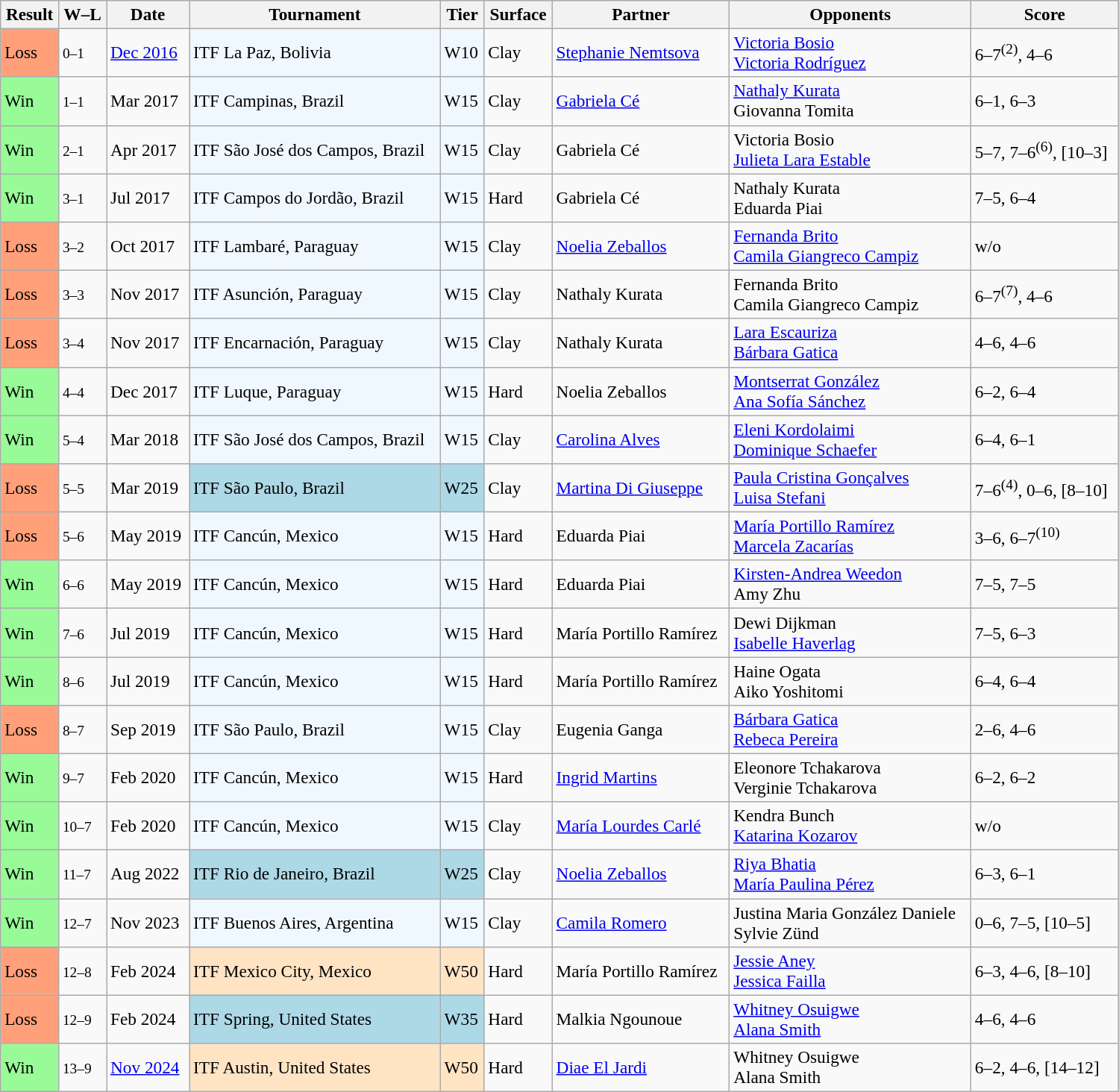<table class="wikitable" style="font-size:97%;" width="1000">
<tr>
<th>Result</th>
<th class="unsortable">W–L</th>
<th>Date</th>
<th>Tournament</th>
<th>Tier</th>
<th>Surface</th>
<th>Partner</th>
<th>Opponents</th>
<th>Score</th>
</tr>
<tr>
<td style="background:#ffa07a;">Loss</td>
<td><small>0–1</small></td>
<td><a href='#'>Dec 2016</a></td>
<td style="background:#f0f8ff;">ITF La Paz, Bolivia</td>
<td style="background:#f0f8ff;">W10</td>
<td>Clay</td>
<td> <a href='#'>Stephanie Nemtsova</a></td>
<td> <a href='#'>Victoria Bosio</a> <br> <a href='#'>Victoria Rodríguez</a></td>
<td>6–7<sup>(2)</sup>, 4–6</td>
</tr>
<tr>
<td style="background:#98fb98;">Win</td>
<td><small>1–1</small></td>
<td>Mar 2017</td>
<td style="background:#f0f8ff;">ITF Campinas, Brazil</td>
<td style="background:#f0f8ff;">W15</td>
<td>Clay</td>
<td> <a href='#'>Gabriela Cé</a></td>
<td> <a href='#'>Nathaly Kurata</a> <br>  Giovanna Tomita</td>
<td>6–1, 6–3</td>
</tr>
<tr>
<td style="background:#98fb98;">Win</td>
<td><small>2–1</small></td>
<td>Apr 2017</td>
<td style="background:#f0f8ff;">ITF São José dos Campos, Brazil</td>
<td style="background:#f0f8ff;">W15</td>
<td>Clay</td>
<td> Gabriela Cé</td>
<td> Victoria Bosio <br>  <a href='#'>Julieta Lara Estable</a></td>
<td>5–7, 7–6<sup>(6)</sup>, [10–3]</td>
</tr>
<tr>
<td style="background:#98fb98;">Win</td>
<td><small>3–1</small></td>
<td>Jul 2017</td>
<td style="background:#f0f8ff;">ITF Campos do Jordão, Brazil</td>
<td style="background:#f0f8ff;">W15</td>
<td>Hard</td>
<td> Gabriela Cé</td>
<td> Nathaly Kurata <br>  Eduarda Piai</td>
<td>7–5, 6–4</td>
</tr>
<tr>
<td style="background:#ffa07a;">Loss</td>
<td><small>3–2</small></td>
<td>Oct 2017</td>
<td bgcolor=#f0f8ff>ITF Lambaré, Paraguay</td>
<td bgcolor=#f0f8ff>W15</td>
<td>Clay</td>
<td> <a href='#'>Noelia Zeballos</a></td>
<td> <a href='#'>Fernanda Brito</a> <br>  <a href='#'>Camila Giangreco Campiz</a></td>
<td>w/o</td>
</tr>
<tr>
<td style="background:#ffa07a;">Loss</td>
<td><small>3–3</small></td>
<td>Nov 2017</td>
<td bgcolor=#f0f8ff>ITF Asunción, Paraguay</td>
<td bgcolor=#f0f8ff>W15</td>
<td>Clay</td>
<td> Nathaly Kurata</td>
<td> Fernanda Brito <br>  Camila Giangreco Campiz</td>
<td>6–7<sup>(7)</sup>, 4–6</td>
</tr>
<tr>
<td style="background:#ffa07a;">Loss</td>
<td><small>3–4</small></td>
<td>Nov 2017</td>
<td bgcolor=#f0f8ff>ITF Encarnación, Paraguay</td>
<td bgcolor=#f0f8ff>W15</td>
<td>Clay</td>
<td> Nathaly Kurata</td>
<td> <a href='#'>Lara Escauriza</a> <br>  <a href='#'>Bárbara Gatica</a></td>
<td>4–6, 4–6</td>
</tr>
<tr>
<td bgcolor="98FB98">Win</td>
<td><small>4–4</small></td>
<td>Dec 2017</td>
<td bgcolor=#f0f8ff>ITF Luque, Paraguay</td>
<td bgcolor=#f0f8ff>W15</td>
<td>Hard</td>
<td> Noelia Zeballos</td>
<td> <a href='#'>Montserrat González</a> <br>  <a href='#'>Ana Sofía Sánchez</a></td>
<td>6–2, 6–4</td>
</tr>
<tr>
<td style="background:#98fb98;">Win</td>
<td><small>5–4</small></td>
<td>Mar 2018</td>
<td style="background:#f0f8ff;">ITF São José dos Campos, Brazil</td>
<td style="background:#f0f8ff;">W15</td>
<td>Clay</td>
<td> <a href='#'>Carolina Alves</a></td>
<td> <a href='#'>Eleni Kordolaimi</a> <br>  <a href='#'>Dominique Schaefer</a></td>
<td>6–4, 6–1</td>
</tr>
<tr>
<td style="background:#ffa07a;">Loss</td>
<td><small>5–5</small></td>
<td>Mar 2019</td>
<td style="background:lightblue;">ITF São Paulo, Brazil</td>
<td style="background:lightblue;">W25</td>
<td>Clay</td>
<td> <a href='#'>Martina Di Giuseppe</a></td>
<td> <a href='#'>Paula Cristina Gonçalves</a> <br>  <a href='#'>Luisa Stefani</a></td>
<td>7–6<sup>(4)</sup>, 0–6, [8–10]</td>
</tr>
<tr>
<td style="background:#ffa07a;">Loss</td>
<td><small>5–6</small></td>
<td>May 2019</td>
<td bgcolor=#f0f8ff>ITF Cancún, Mexico</td>
<td bgcolor=#f0f8ff>W15</td>
<td>Hard</td>
<td> Eduarda Piai</td>
<td> <a href='#'>María Portillo Ramírez</a> <br>  <a href='#'>Marcela Zacarías</a></td>
<td>3–6, 6–7<sup>(10)</sup></td>
</tr>
<tr>
<td style="background:#98fb98;">Win</td>
<td><small>6–6</small></td>
<td>May 2019</td>
<td bgcolor=#f0f8ff>ITF Cancún, Mexico</td>
<td bgcolor=#f0f8ff>W15</td>
<td>Hard</td>
<td> Eduarda Piai</td>
<td> <a href='#'>Kirsten-Andrea Weedon</a> <br>  Amy Zhu</td>
<td>7–5, 7–5</td>
</tr>
<tr>
<td style="background:#98fb98;">Win</td>
<td><small>7–6</small></td>
<td>Jul 2019</td>
<td style="background:#f0f8ff;">ITF Cancún, Mexico</td>
<td style="background:#f0f8ff;">W15</td>
<td>Hard</td>
<td> María Portillo Ramírez</td>
<td> Dewi Dijkman <br>  <a href='#'>Isabelle Haverlag</a></td>
<td>7–5, 6–3</td>
</tr>
<tr>
<td style="background:#98fb98;">Win</td>
<td><small>8–6</small></td>
<td>Jul 2019</td>
<td style="background:#f0f8ff;">ITF Cancún, Mexico</td>
<td style="background:#f0f8ff;">W15</td>
<td>Hard</td>
<td> María Portillo Ramírez</td>
<td> Haine Ogata <br>  Aiko Yoshitomi</td>
<td>6–4, 6–4</td>
</tr>
<tr>
<td style="background:#ffa07a;">Loss</td>
<td><small>8–7</small></td>
<td>Sep 2019</td>
<td style="background:#f0f8ff;">ITF São Paulo, Brazil</td>
<td bgcolor=#f0f8ff>W15</td>
<td>Clay</td>
<td> Eugenia Ganga</td>
<td> <a href='#'>Bárbara Gatica</a> <br>  <a href='#'>Rebeca Pereira</a></td>
<td>2–6, 4–6</td>
</tr>
<tr>
<td style="background:#98fb98;">Win</td>
<td><small>9–7</small></td>
<td>Feb 2020</td>
<td style="background:#f0f8ff;">ITF Cancún, Mexico</td>
<td style="background:#f0f8ff;">W15</td>
<td>Hard</td>
<td> <a href='#'>Ingrid Martins</a></td>
<td> Eleonore Tchakarova <br>  Verginie Tchakarova</td>
<td>6–2, 6–2</td>
</tr>
<tr>
<td style="background:#98fb98;">Win</td>
<td><small>10–7</small></td>
<td>Feb 2020</td>
<td style="background:#f0f8ff;">ITF Cancún, Mexico</td>
<td style="background:#f0f8ff;">W15</td>
<td>Clay</td>
<td> <a href='#'>María Lourdes Carlé</a></td>
<td> Kendra Bunch <br>  <a href='#'>Katarina Kozarov</a></td>
<td>w/o</td>
</tr>
<tr>
<td bgcolor="98FB98">Win</td>
<td><small>11–7</small></td>
<td>Aug 2022</td>
<td bgcolor=lightblue>ITF Rio de Janeiro, Brazil</td>
<td bgcolor=lightblue>W25</td>
<td>Clay</td>
<td> <a href='#'>Noelia Zeballos</a></td>
<td> <a href='#'>Riya Bhatia</a> <br>  <a href='#'>María Paulina Pérez</a></td>
<td>6–3, 6–1</td>
</tr>
<tr>
<td bgcolor=98FB98>Win</td>
<td><small>12–7</small></td>
<td>Nov 2023</td>
<td style="background:#f0f8ff;">ITF Buenos Aires, Argentina</td>
<td style="background:#f0f8ff;">W15</td>
<td>Clay</td>
<td> <a href='#'>Camila Romero</a></td>
<td> Justina Maria González Daniele <br>  Sylvie Zünd</td>
<td>0–6, 7–5, [10–5]</td>
</tr>
<tr>
<td bgcolor="FFA07A">Loss</td>
<td><small>12–8</small></td>
<td>Feb 2024</td>
<td style="background:#ffe4c4;">ITF Mexico City, Mexico</td>
<td style="background:#ffe4c4;">W50</td>
<td>Hard</td>
<td> María Portillo Ramírez</td>
<td> <a href='#'>Jessie Aney</a> <br>  <a href='#'>Jessica Failla</a></td>
<td>6–3, 4–6, [8–10]</td>
</tr>
<tr>
<td bgcolor="FFA07A">Loss</td>
<td><small>12–9</small></td>
<td>Feb 2024</td>
<td style="background:lightblue;">ITF Spring, United States</td>
<td style="background:lightblue;">W35</td>
<td>Hard</td>
<td> Malkia Ngounoue</td>
<td> <a href='#'>Whitney Osuigwe</a> <br>  <a href='#'>Alana Smith</a></td>
<td>4–6, 4–6</td>
</tr>
<tr>
<td style="background:#98fb98;">Win</td>
<td><small>13–9</small></td>
<td><a href='#'>Nov 2024</a></td>
<td style="background:#ffe4c4;">ITF Austin, United States</td>
<td style="background:#ffe4c4;">W50</td>
<td>Hard</td>
<td> <a href='#'>Diae El Jardi</a></td>
<td> Whitney Osuigwe <br>  Alana Smith</td>
<td>6–2, 4–6, [14–12]</td>
</tr>
</table>
